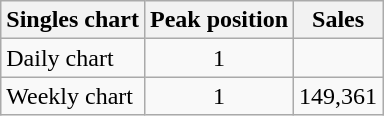<table class="wikitable">
<tr>
<th>Singles chart</th>
<th>Peak position</th>
<th>Sales</th>
</tr>
<tr>
<td>Daily chart</td>
<td align=center>1</td>
<td></td>
</tr>
<tr>
<td>Weekly chart</td>
<td align=center>1</td>
<td>149,361</td>
</tr>
</table>
